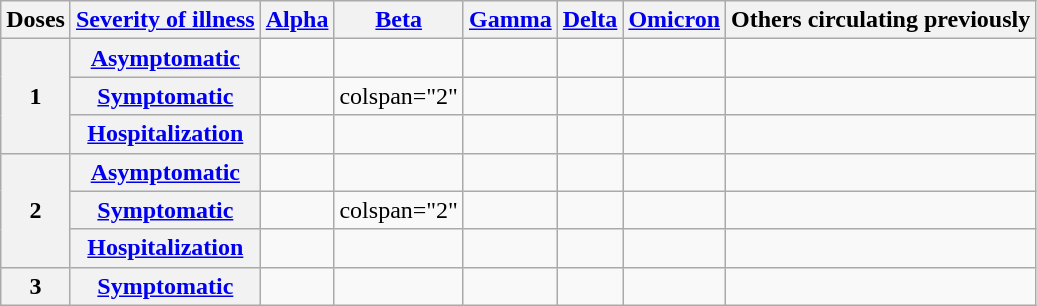<table class="wikitable">
<tr>
<th>Doses</th>
<th><a href='#'>Severity of illness</a></th>
<th><a href='#'>Alpha</a></th>
<th><a href='#'>Beta</a></th>
<th><a href='#'>Gamma</a></th>
<th><a href='#'>Delta</a></th>
<th><a href='#'>Omicron</a></th>
<th>Others circulating previously</th>
</tr>
<tr>
<th rowspan="3">1</th>
<th><a href='#'>Asymptomatic</a></th>
<td></td>
<td></td>
<td></td>
<td></td>
<td></td>
<td></td>
</tr>
<tr>
<th><a href='#'>Symptomatic</a></th>
<td></td>
<td>colspan="2" </td>
<td></td>
<td></td>
<td></td>
</tr>
<tr>
<th><a href='#'>Hospitalization</a></th>
<td></td>
<td></td>
<td></td>
<td></td>
<td></td>
<td></td>
</tr>
<tr>
<th rowspan="3">2</th>
<th><a href='#'>Asymptomatic</a></th>
<td></td>
<td></td>
<td></td>
<td></td>
<td></td>
<td></td>
</tr>
<tr>
<th><a href='#'>Symptomatic</a></th>
<td></td>
<td>colspan="2" </td>
<td></td>
<td></td>
<td></td>
</tr>
<tr>
<th><a href='#'>Hospitalization</a></th>
<td></td>
<td></td>
<td></td>
<td></td>
<td></td>
<td></td>
</tr>
<tr>
<th>3</th>
<th><a href='#'>Symptomatic</a></th>
<td></td>
<td></td>
<td></td>
<td></td>
<td></td>
<td></td>
</tr>
</table>
